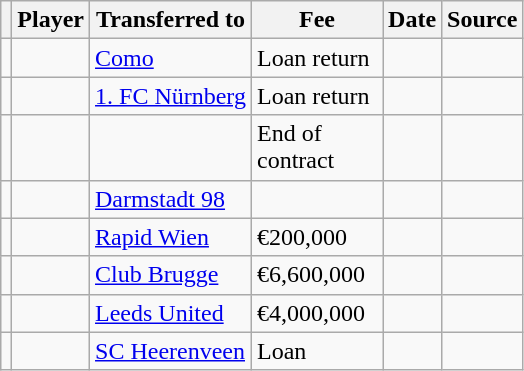<table class="wikitable plainrowheaders sortable">
<tr>
<th></th>
<th scope="col">Player</th>
<th>Transferred to</th>
<th style="width: 80px;">Fee</th>
<th scope="col">Date</th>
<th scope="col">Source</th>
</tr>
<tr>
<td align="center"></td>
<td> </td>
<td> <a href='#'>Como</a></td>
<td>Loan return</td>
<td></td>
<td></td>
</tr>
<tr>
<td align="center"></td>
<td> </td>
<td> <a href='#'>1. FC Nürnberg</a></td>
<td>Loan return</td>
<td></td>
<td></td>
</tr>
<tr>
<td align="center"></td>
<td> </td>
<td></td>
<td>End of contract</td>
<td></td>
<td></td>
</tr>
<tr>
<td align="center"></td>
<td> </td>
<td> <a href='#'>Darmstadt 98</a></td>
<td></td>
<td></td>
<td></td>
</tr>
<tr>
<td align="center"></td>
<td> </td>
<td> <a href='#'>Rapid Wien</a></td>
<td>€200,000</td>
<td></td>
<td></td>
</tr>
<tr>
<td align="center"></td>
<td></td>
<td> <a href='#'>Club Brugge</a></td>
<td>€6,600,000</td>
<td></td>
<td></td>
</tr>
<tr>
<td align="center"></td>
<td> </td>
<td> <a href='#'>Leeds United</a></td>
<td>€4,000,000</td>
<td></td>
<td></td>
</tr>
<tr>
<td align="center"></td>
<td> </td>
<td> <a href='#'>SC Heerenveen</a></td>
<td>Loan</td>
<td></td>
<td></td>
</tr>
</table>
